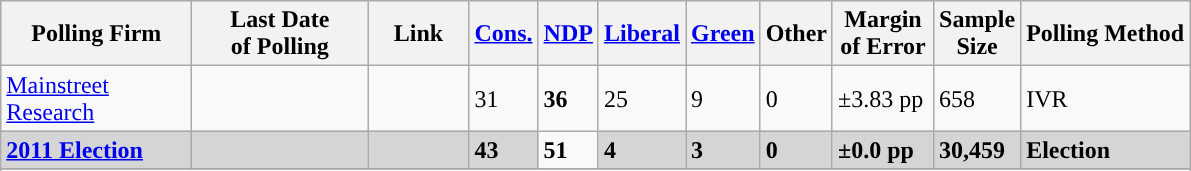<table class="wikitable sortable">
<tr style="background:#e9e9e9;">
<th style="width:120px">Polling Firm</th>
<th style="width:110px">Last Date<br>of Polling</th>
<th style="width:60px" class="unsortable">Link</th>
<th style="background-color:"><strong><a href='#'>Cons.</a></strong></th>
<th style="background-color:"><strong><a href='#'>NDP</a></strong></th>
<th style="background-color:"><strong><a href='#'>Liberal</a></strong></th>
<th style="background-color:"><strong><a href='#'>Green</a></strong></th>
<th style="background-color:"><strong>Other</strong></th>
<th style="width:60px;" class=unsortable>Margin<br>of Error</th>
<th style="width:50px;" class=unsortable>Sample<br>Size</th>
<th class=unsortable>Polling Method</th>
</tr>
<tr>
<td><a href='#'>Mainstreet Research</a></td>
<td></td>
<td></td>
<td>31</td>
<td><strong>36</strong></td>
<td>25</td>
<td>9</td>
<td>0</td>
<td>±3.83 pp</td>
<td>658</td>
<td>IVR</td>
</tr>
<tr>
<td style="background:#D5D5D5"><strong><a href='#'>2011 Election</a></strong></td>
<td style="background:#D5D5D5"><strong></strong></td>
<td style="background:#D5D5D5"></td>
<td style="background:#D5D5D5"><strong>43</strong></td>
<td><strong>51</strong></td>
<td style="background:#D5D5D5"><strong>4</strong></td>
<td style="background:#D5D5D5"><strong>3</strong></td>
<td style="background:#D5D5D5"><strong>0</strong></td>
<td style="background:#D5D5D5"><strong>±0.0 pp</strong></td>
<td style="background:#D5D5D5"><strong>30,459</strong></td>
<td style="background:#D5D5D5"><strong>Election</strong></td>
</tr>
<tr>
</tr>
<tr>
</tr>
</table>
